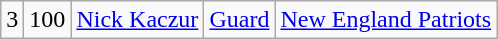<table class="wikitable" style="text-align:center">
<tr>
<td>3</td>
<td>100</td>
<td><a href='#'>Nick Kaczur</a></td>
<td><a href='#'>Guard</a></td>
<td><a href='#'>New England Patriots</a></td>
</tr>
</table>
